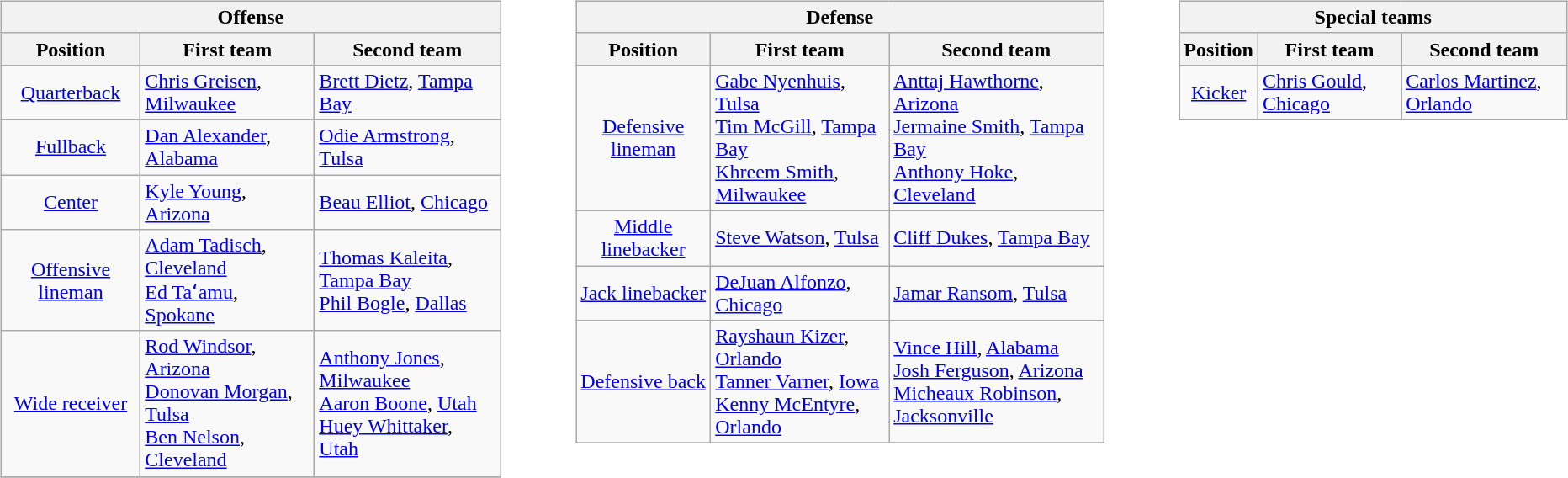<table border=0>
<tr valign="top">
<td><br><table class="wikitable">
<tr>
<th colspan=3>Offense</th>
</tr>
<tr>
<th>Position</th>
<th>First team</th>
<th>Second team</th>
</tr>
<tr>
<td align=center><a href='#'>Quarterback</a></td>
<td><a href='#'>Chris Greisen</a>, <a href='#'>Milwaukee</a></td>
<td><a href='#'>Brett Dietz</a>, <a href='#'>Tampa Bay</a></td>
</tr>
<tr>
<td align=center><a href='#'>Fullback</a></td>
<td><a href='#'>Dan Alexander</a>, <a href='#'>Alabama</a></td>
<td><a href='#'>Odie Armstrong</a>, <a href='#'>Tulsa</a></td>
</tr>
<tr>
<td align=center><a href='#'>Center</a></td>
<td><a href='#'>Kyle Young</a>, <a href='#'>Arizona</a></td>
<td><a href='#'>Beau Elliot</a>, <a href='#'>Chicago</a></td>
</tr>
<tr>
<td align=center><a href='#'>Offensive lineman</a></td>
<td><a href='#'>Adam Tadisch</a>, <a href='#'>Cleveland</a><br><a href='#'>Ed Taʻamu</a>, <a href='#'>Spokane</a></td>
<td><a href='#'>Thomas Kaleita</a>, <a href='#'>Tampa Bay</a><br><a href='#'>Phil Bogle</a>, <a href='#'>Dallas</a></td>
</tr>
<tr>
<td align=center><a href='#'>Wide receiver</a></td>
<td><a href='#'>Rod Windsor</a>, <a href='#'>Arizona</a><br><a href='#'>Donovan Morgan</a>, <a href='#'>Tulsa</a><br><a href='#'>Ben Nelson</a>, <a href='#'>Cleveland</a></td>
<td><a href='#'>Anthony Jones</a>, <a href='#'>Milwaukee</a><br><a href='#'>Aaron Boone</a>, <a href='#'>Utah</a><br><a href='#'>Huey Whittaker</a>, <a href='#'>Utah</a></td>
</tr>
<tr>
</tr>
</table>
</td>
<td style="padding-left:40px;"><br><table class="wikitable">
<tr>
<th colspan=3>Defense</th>
</tr>
<tr>
<th>Position</th>
<th>First team</th>
<th>Second team</th>
</tr>
<tr>
<td align=center><a href='#'>Defensive lineman</a></td>
<td><a href='#'>Gabe Nyenhuis</a>, <a href='#'>Tulsa</a><br><a href='#'>Tim McGill</a>, <a href='#'>Tampa Bay</a><br><a href='#'>Khreem Smith</a>, <a href='#'>Milwaukee</a></td>
<td><a href='#'>Anttaj Hawthorne</a>, <a href='#'>Arizona</a><br><a href='#'>Jermaine Smith</a>, <a href='#'>Tampa Bay</a><br><a href='#'>Anthony Hoke</a>, <a href='#'>Cleveland</a></td>
</tr>
<tr>
<td align=center><a href='#'>Middle linebacker</a></td>
<td><a href='#'>Steve Watson</a>, <a href='#'>Tulsa</a></td>
<td><a href='#'>Cliff Dukes</a>, <a href='#'>Tampa Bay</a></td>
</tr>
<tr>
<td align=center><a href='#'>Jack linebacker</a></td>
<td><a href='#'>DeJuan Alfonzo</a>, <a href='#'>Chicago</a></td>
<td><a href='#'>Jamar Ransom</a>, <a href='#'>Tulsa</a></td>
</tr>
<tr>
<td align=center><a href='#'>Defensive back</a></td>
<td><a href='#'>Rayshaun Kizer</a>, <a href='#'>Orlando</a><br><a href='#'>Tanner Varner</a>, <a href='#'>Iowa</a><br><a href='#'>Kenny McEntyre</a>, <a href='#'>Orlando</a></td>
<td><a href='#'>Vince Hill</a>, <a href='#'>Alabama</a><br><a href='#'>Josh Ferguson</a>, <a href='#'>Arizona</a><br><a href='#'>Micheaux Robinson</a>, <a href='#'>Jacksonville</a></td>
</tr>
<tr>
</tr>
</table>
</td>
<td style="padding-left:40px;"><br><table class="wikitable">
<tr>
<th colspan=3>Special teams</th>
</tr>
<tr>
<th>Position</th>
<th>First team</th>
<th>Second team</th>
</tr>
<tr>
<td align=center><a href='#'>Kicker</a></td>
<td><a href='#'>Chris Gould</a>, <a href='#'>Chicago</a></td>
<td><a href='#'>Carlos Martinez</a>, <a href='#'>Orlando</a></td>
</tr>
<tr>
</tr>
</table>
</td>
</tr>
</table>
